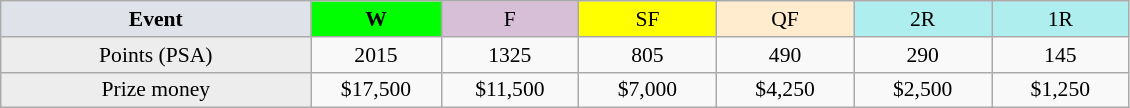<table class=wikitable style=font-size:90%;text-align:center>
<tr>
<td width=200 colspan=1 bgcolor=#dfe2e9><strong>Event</strong></td>
<td width=80 bgcolor=lime><strong>W</strong></td>
<td width=85 bgcolor=#D8BFD8>F</td>
<td width=85 bgcolor=#FFFF00>SF</td>
<td width=85 bgcolor=#ffebcd>QF</td>
<td width=85 bgcolor=#afeeee>2R</td>
<td width=85 bgcolor=#afeeee>1R</td>
</tr>
<tr>
<td bgcolor=#EDEDED>Points (PSA)</td>
<td>2015</td>
<td>1325</td>
<td>805</td>
<td>490</td>
<td>290</td>
<td>145</td>
</tr>
<tr>
<td bgcolor=#EDEDED>Prize money</td>
<td>$17,500</td>
<td>$11,500</td>
<td>$7,000</td>
<td>$4,250</td>
<td>$2,500</td>
<td>$1,250</td>
</tr>
</table>
